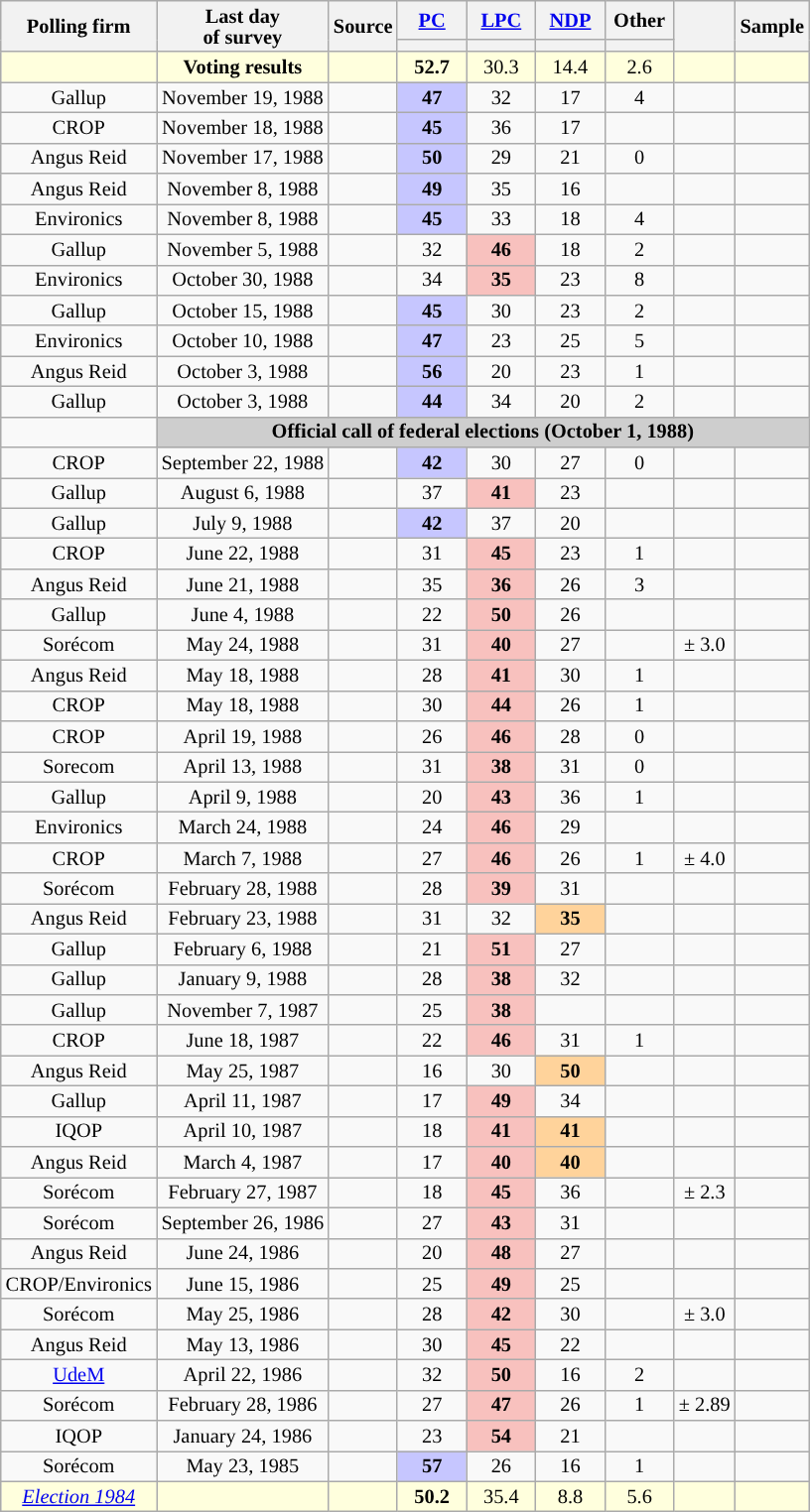<table class="wikitable mw-collapsible mw-collapsed" style="text-align:center;font-size:85%;line-height:14px;">
<tr>
<th rowspan="2">Polling firm</th>
<th rowspan="2">Last day <br>of survey</th>
<th rowspan="2">Source</th>
<th class="unsortable" style="width:40px;"><a href='#'>PC</a></th>
<th class="unsortable" style="width:40px;"><a href='#'>LPC</a></th>
<th class="unsortable" style="width:40px;"><a href='#'>NDP</a></th>
<th class="unsortable" style="width:40px;">Other</th>
<th rowspan="2"></th>
<th rowspan="2">Sample</th>
</tr>
<tr style="line-height:5px;">
<th style="background:"></th>
<th style="background:"></th>
<th style="background:"></th>
<th style="background:"></th>
</tr>
<tr style="background:#ffd;">
<td></td>
<td><strong>Voting results</strong></td>
<td></td>
<td><strong>52.7</strong></td>
<td>30.3</td>
<td>14.4</td>
<td>2.6</td>
<td></td>
<td></td>
</tr>
<tr>
<td>Gallup</td>
<td>November 19, 1988</td>
<td></td>
<td style="background:#C6C6FF"><strong>47</strong></td>
<td>32</td>
<td>17</td>
<td>4</td>
<td></td>
<td></td>
</tr>
<tr>
<td>CROP</td>
<td>November 18, 1988</td>
<td></td>
<td style="background:#C6C6FF"><strong>45</strong></td>
<td>36</td>
<td>17</td>
<td></td>
<td></td>
<td></td>
</tr>
<tr>
<td>Angus Reid</td>
<td>November 17, 1988</td>
<td></td>
<td style="background:#C6C6FF"><strong>50</strong></td>
<td>29</td>
<td>21</td>
<td>0</td>
<td></td>
<td></td>
</tr>
<tr>
<td>Angus Reid</td>
<td>November 8, 1988</td>
<td></td>
<td style="background:#C6C6FF"><strong>49</strong></td>
<td>35</td>
<td>16</td>
<td></td>
<td></td>
<td></td>
</tr>
<tr>
<td>Environics</td>
<td>November 8, 1988</td>
<td></td>
<td style="background:#C6C6FF"><strong>45</strong></td>
<td>33</td>
<td>18</td>
<td>4</td>
<td></td>
<td></td>
</tr>
<tr>
<td>Gallup</td>
<td>November 5, 1988</td>
<td></td>
<td>32</td>
<td style="background:#F8C1BE"><strong>46</strong></td>
<td>18</td>
<td>2</td>
<td></td>
<td></td>
</tr>
<tr>
<td>Environics</td>
<td>October 30, 1988</td>
<td></td>
<td>34</td>
<td style="background:#F8C1BE"><strong>35</strong></td>
<td>23</td>
<td>8</td>
<td></td>
<td></td>
</tr>
<tr>
<td>Gallup</td>
<td>October 15, 1988</td>
<td></td>
<td style="background:#C6C6FF"><strong>45</strong></td>
<td>30</td>
<td>23</td>
<td>2</td>
<td></td>
<td></td>
</tr>
<tr>
<td>Environics</td>
<td>October 10, 1988</td>
<td></td>
<td style="background:#C6C6FF"><strong>47</strong></td>
<td>23</td>
<td>25</td>
<td>5</td>
<td></td>
<td></td>
</tr>
<tr>
<td>Angus Reid</td>
<td>October 3, 1988</td>
<td></td>
<td style="background:#C6C6FF"><strong>56</strong></td>
<td>20</td>
<td>23</td>
<td>1</td>
<td></td>
<td></td>
</tr>
<tr>
<td>Gallup</td>
<td>October 3, 1988</td>
<td></td>
<td style="background:#C6C6FF"><strong>44</strong></td>
<td>34</td>
<td>20</td>
<td>2</td>
<td></td>
<td></td>
</tr>
<tr>
<td></td>
<td colspan="8" align="center" style="background-color:#CECECE;"><strong>Official call of federal elections (October 1, 1988)</strong></td>
</tr>
<tr>
<td>CROP</td>
<td>September 22, 1988</td>
<td></td>
<td style="background:#C6C6FF"><strong>42</strong></td>
<td>30</td>
<td>27</td>
<td>0</td>
<td></td>
<td></td>
</tr>
<tr>
<td>Gallup</td>
<td>August 6, 1988</td>
<td></td>
<td>37</td>
<td style="background:#F8C1BE"><strong>41</strong></td>
<td>23</td>
<td></td>
<td></td>
<td></td>
</tr>
<tr>
<td>Gallup</td>
<td>July 9, 1988</td>
<td></td>
<td style="background:#C6C6FF"><strong>42</strong></td>
<td>37</td>
<td>20</td>
<td></td>
<td></td>
<td></td>
</tr>
<tr>
<td>CROP</td>
<td>June 22, 1988</td>
<td></td>
<td>31</td>
<td style="background:#F8C1BE"><strong>45</strong></td>
<td>23</td>
<td>1</td>
<td></td>
<td></td>
</tr>
<tr>
<td>Angus Reid</td>
<td>June 21, 1988</td>
<td></td>
<td>35</td>
<td style="background:#F8C1BE"><strong>36</strong></td>
<td>26</td>
<td>3</td>
<td></td>
<td></td>
</tr>
<tr>
<td>Gallup</td>
<td>June 4, 1988</td>
<td></td>
<td>22</td>
<td style="background:#F8C1BE"><strong>50</strong></td>
<td>26</td>
<td></td>
<td></td>
<td></td>
</tr>
<tr>
<td>Sorécom</td>
<td>May 24, 1988</td>
<td></td>
<td>31</td>
<td style="background:#F8C1BE"><strong>40</strong></td>
<td>27</td>
<td></td>
<td>± 3.0</td>
<td></td>
</tr>
<tr>
<td>Angus Reid</td>
<td>May 18, 1988</td>
<td></td>
<td>28</td>
<td style="background:#F8C1BE"><strong>41</strong></td>
<td>30</td>
<td>1</td>
<td></td>
<td></td>
</tr>
<tr>
<td>CROP</td>
<td>May 18, 1988</td>
<td></td>
<td>30</td>
<td style="background:#F8C1BE"><strong>44</strong></td>
<td>26</td>
<td>1</td>
<td></td>
<td></td>
</tr>
<tr>
<td>CROP</td>
<td>April 19, 1988</td>
<td></td>
<td>26</td>
<td style="background:#F8C1BE"><strong>46</strong></td>
<td>28</td>
<td>0</td>
<td></td>
<td></td>
</tr>
<tr>
<td>Sorecom</td>
<td>April 13, 1988</td>
<td></td>
<td>31</td>
<td style="background:#F8C1BE"><strong>38</strong></td>
<td>31</td>
<td>0</td>
<td></td>
<td></td>
</tr>
<tr>
<td>Gallup</td>
<td>April 9, 1988</td>
<td></td>
<td>20</td>
<td style="background:#F8C1BE"><strong>43</strong></td>
<td>36</td>
<td>1</td>
<td></td>
<td></td>
</tr>
<tr>
<td>Environics</td>
<td>March 24, 1988</td>
<td></td>
<td>24</td>
<td style="background:#F8C1BE"><strong>46</strong></td>
<td>29</td>
<td></td>
<td></td>
<td></td>
</tr>
<tr>
<td>CROP</td>
<td>March 7, 1988</td>
<td></td>
<td>27</td>
<td style="background:#F8C1BE"><strong>46</strong></td>
<td>26</td>
<td>1</td>
<td>± 4.0</td>
<td></td>
</tr>
<tr>
<td>Sorécom</td>
<td>February 28, 1988</td>
<td></td>
<td>28</td>
<td style="background:#F8C1BE"><strong>39</strong></td>
<td>31</td>
<td></td>
<td></td>
<td></td>
</tr>
<tr>
<td>Angus Reid</td>
<td>February 23, 1988</td>
<td> </td>
<td>31</td>
<td>32</td>
<td style="background:#FFD39B"><strong>35</strong></td>
<td></td>
<td></td>
<td></td>
</tr>
<tr>
<td>Gallup</td>
<td>February 6, 1988</td>
<td></td>
<td>21</td>
<td style="background:#F8C1BE"><strong>51</strong></td>
<td>27</td>
<td></td>
<td></td>
<td></td>
</tr>
<tr>
<td>Gallup</td>
<td>January 9, 1988</td>
<td></td>
<td>28</td>
<td style="background:#F8C1BE"><strong>38</strong></td>
<td>32</td>
<td></td>
<td></td>
<td></td>
</tr>
<tr>
<td>Gallup</td>
<td>November 7, 1987</td>
<td></td>
<td>25</td>
<td style="background:#F8C1BE"><strong>38</strong></td>
<td></td>
<td></td>
<td></td>
<td></td>
</tr>
<tr>
<td>CROP</td>
<td>June 18, 1987</td>
<td></td>
<td>22</td>
<td style="background:#F8C1BE"><strong>46</strong></td>
<td>31</td>
<td>1</td>
<td></td>
<td></td>
</tr>
<tr>
<td>Angus Reid</td>
<td>May 25, 1987</td>
<td></td>
<td>16</td>
<td>30</td>
<td style="background:#FFD39B"><strong>50</strong></td>
<td></td>
<td></td>
<td></td>
</tr>
<tr>
<td>Gallup</td>
<td>April 11, 1987</td>
<td></td>
<td>17</td>
<td style="background:#F8C1BE"><strong>49</strong></td>
<td>34</td>
<td></td>
<td></td>
<td></td>
</tr>
<tr>
<td>IQOP</td>
<td>April 10, 1987</td>
<td></td>
<td>18</td>
<td style="background:#F8C1BE"><strong>41</strong></td>
<td style="background:#FFD39B"><strong>41</strong></td>
<td></td>
<td></td>
<td></td>
</tr>
<tr>
<td>Angus Reid</td>
<td>March 4, 1987</td>
<td></td>
<td>17</td>
<td style="background:#F8C1BE"><strong>40</strong></td>
<td style="background:#FFD39B"><strong>40</strong></td>
<td></td>
<td></td>
<td></td>
</tr>
<tr>
<td>Sorécom</td>
<td>February 27, 1987</td>
<td></td>
<td>18</td>
<td style="background:#F8C1BE"><strong>45</strong></td>
<td>36</td>
<td></td>
<td>± 2.3</td>
<td></td>
</tr>
<tr>
<td>Sorécom</td>
<td>September 26, 1986</td>
<td></td>
<td>27</td>
<td style="background:#F8C1BE"><strong>43</strong></td>
<td>31</td>
<td></td>
<td></td>
<td></td>
</tr>
<tr>
<td>Angus Reid</td>
<td>June 24, 1986</td>
<td></td>
<td>20</td>
<td style="background:#F8C1BE"><strong>48</strong></td>
<td>27</td>
<td></td>
<td></td>
<td></td>
</tr>
<tr>
<td>CROP/Environics</td>
<td>June 15, 1986</td>
<td></td>
<td>25</td>
<td style="background:#F8C1BE"><strong>49</strong></td>
<td>25</td>
<td></td>
<td></td>
<td></td>
</tr>
<tr>
<td>Sorécom</td>
<td>May 25, 1986</td>
<td></td>
<td>28</td>
<td style="background:#F8C1BE"><strong>42</strong></td>
<td>30</td>
<td></td>
<td>± 3.0</td>
<td></td>
</tr>
<tr>
<td>Angus Reid</td>
<td>May 13, 1986</td>
<td></td>
<td>30</td>
<td style="background:#F8C1BE"><strong>45</strong></td>
<td>22</td>
<td></td>
<td></td>
<td></td>
</tr>
<tr>
<td><a href='#'>UdeM</a></td>
<td>April 22, 1986</td>
<td></td>
<td>32</td>
<td style="background:#F8C1BE"><strong>50</strong></td>
<td>16</td>
<td>2</td>
<td></td>
<td></td>
</tr>
<tr>
<td>Sorécom</td>
<td>February 28, 1986</td>
<td></td>
<td>27</td>
<td style="background:#F8C1BE"><strong>47</strong></td>
<td>26</td>
<td>1</td>
<td>± 2.89</td>
<td></td>
</tr>
<tr>
<td>IQOP</td>
<td>January 24, 1986</td>
<td></td>
<td>23</td>
<td style="background:#F8C1BE"><strong>54</strong></td>
<td>21</td>
<td></td>
<td></td>
<td></td>
</tr>
<tr>
<td>Sorécom</td>
<td>May 23, 1985</td>
<td></td>
<td style="background:#C6C6FF"><strong>57</strong></td>
<td>26</td>
<td>16</td>
<td>1</td>
<td></td>
<td></td>
</tr>
<tr>
<td style="background:#ffd;"><em><a href='#'>Election 1984</a></em></td>
<td style="background:#ffd;"></td>
<td style="background:#ffd;"></td>
<td style="background:#ffd;"><strong>50.2</strong></td>
<td style="background:#ffd;">35.4</td>
<td style="background:#ffd;">8.8</td>
<td style="background:#ffd;">5.6</td>
<td style="background:#ffd;"></td>
<td style="background:#ffd;"></td>
</tr>
</table>
